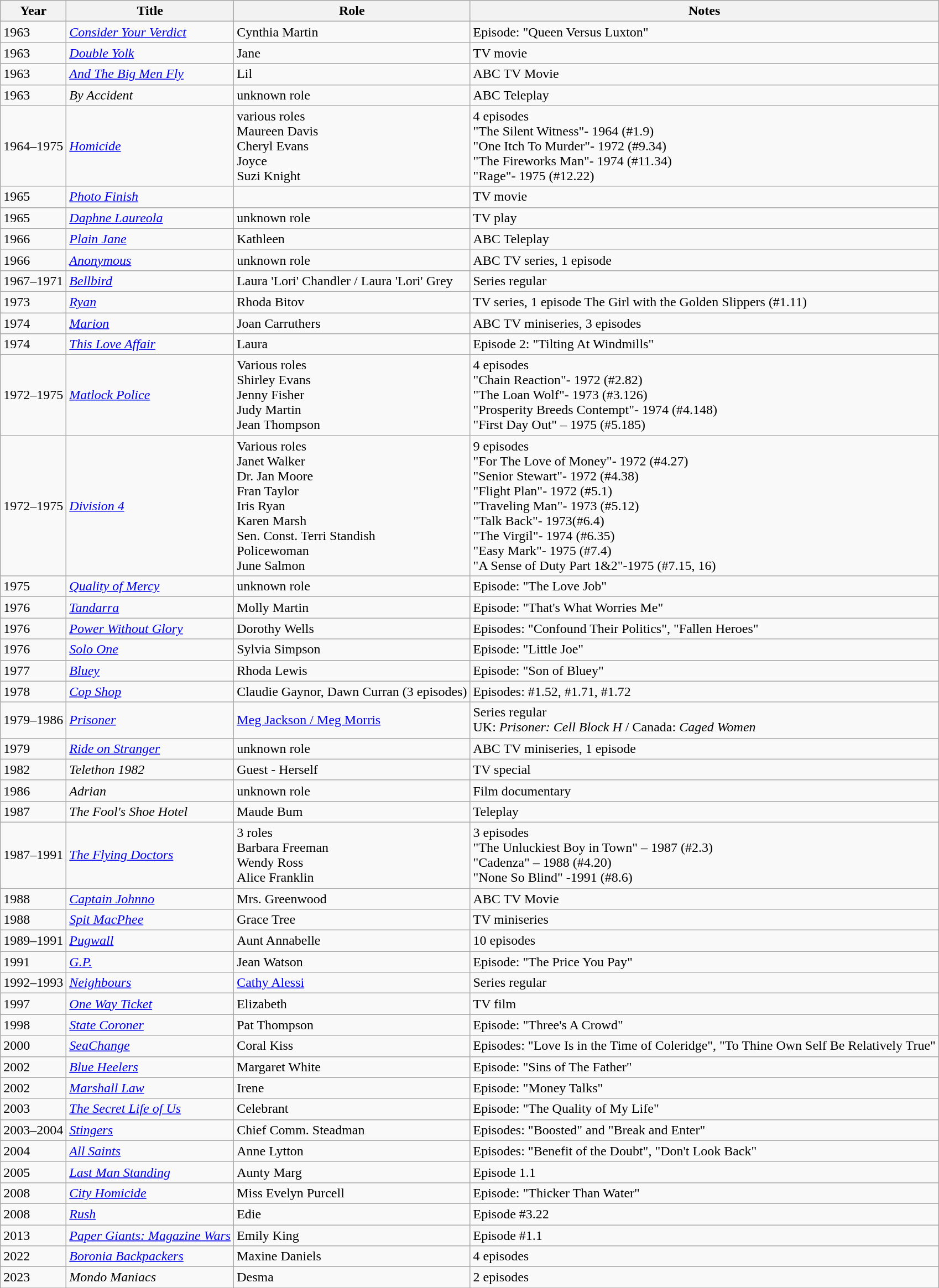<table class="wikitable sortable">
<tr>
<th>Year</th>
<th>Title</th>
<th>Role</th>
<th>Notes</th>
</tr>
<tr>
<td>1963</td>
<td><em><a href='#'>Consider Your Verdict</a></em></td>
<td>Cynthia Martin</td>
<td>Episode: "Queen Versus Luxton"</td>
</tr>
<tr>
<td>1963</td>
<td><em><a href='#'>Double Yolk</a></em></td>
<td>Jane</td>
<td>TV movie</td>
</tr>
<tr>
<td>1963</td>
<td><em><a href='#'>And The Big Men Fly</a></em></td>
<td>Lil</td>
<td>ABC TV Movie</td>
</tr>
<tr>
<td>1963</td>
<td><em>By Accident</em></td>
<td>unknown role</td>
<td>ABC Teleplay</td>
</tr>
<tr>
<td>1964–1975</td>
<td><em><a href='#'>Homicide</a></em></td>
<td>various roles<br>Maureen Davis<br>Cheryl Evans<br>Joyce<br>Suzi Knight</td>
<td>4 episodes<br> "The Silent Witness"- 1964 (#1.9) <br>"One Itch To Murder"- 1972 (#9.34)<br>"The Fireworks Man"- 1974 (#11.34) <br>"Rage"- 1975 (#12.22)</td>
</tr>
<tr>
<td>1965</td>
<td><em><a href='#'>Photo Finish</a></em></td>
<td></td>
<td>TV movie</td>
</tr>
<tr>
<td>1965</td>
<td><em><a href='#'>Daphne Laureola</a></em></td>
<td>unknown role</td>
<td>TV play</td>
</tr>
<tr>
<td>1966</td>
<td><em><a href='#'>Plain Jane</a></em></td>
<td>Kathleen</td>
<td>ABC Teleplay</td>
</tr>
<tr>
<td>1966</td>
<td><em><a href='#'>Anonymous</a></em></td>
<td>unknown role</td>
<td>ABC TV series, 1 episode</td>
</tr>
<tr>
<td>1967–1971</td>
<td><em><a href='#'>Bellbird</a></em></td>
<td>Laura 'Lori' Chandler / Laura 'Lori' Grey</td>
<td>Series regular</td>
</tr>
<tr>
<td>1973</td>
<td><em><a href='#'>Ryan</a></em></td>
<td>Rhoda Bitov</td>
<td>TV series, 1 episode The Girl with the Golden Slippers (#1.11)</td>
</tr>
<tr>
<td>1974</td>
<td><em><a href='#'>Marion</a></em></td>
<td>Joan Carruthers</td>
<td>ABC TV miniseries, 3 episodes</td>
</tr>
<tr>
<td>1974</td>
<td><em><a href='#'>This Love Affair</a></em></td>
<td>Laura</td>
<td>Episode 2: "Tilting At Windmills"</td>
</tr>
<tr>
<td>1972–1975</td>
<td><em><a href='#'>Matlock Police</a></em></td>
<td>Various roles<br>Shirley Evans<br> Jenny Fisher<br>Judy Martin<br>Jean Thompson</td>
<td>4 episodes<br> "Chain Reaction"- 1972 (#2.82)<br>"The Loan Wolf"- 1973 (#3.126)<br>"Prosperity Breeds Contempt"- 1974 (#4.148)<br> "First Day Out" – 1975 (#5.185)</td>
</tr>
<tr>
<td>1972–1975</td>
<td><em><a href='#'>Division 4</a></em></td>
<td>Various roles<br>Janet Walker<br>Dr. Jan Moore<br>Fran Taylor<br>Iris Ryan<br>Karen Marsh<br>Sen. Const. Terri Standish<br>Policewoman<br>June Salmon</td>
<td>9 episodes<br>"For The Love of Money"- 1972 (#4.27)<br>"Senior Stewart"- 1972 (#4.38)<br>"Flight Plan"- 1972 (#5.1)<br>"Traveling Man"- 1973 (#5.12)<br>"Talk Back"- 1973(#6.4)<br>"The Virgil"- 1974 (#6.35) <br>"Easy Mark"- 1975 (#7.4) <br>"A Sense of Duty Part 1&2"-1975 (#7.15, 16)</td>
</tr>
<tr>
<td>1975</td>
<td><em><a href='#'>Quality of Mercy</a></em></td>
<td>unknown role</td>
<td>Episode: "The Love Job"</td>
</tr>
<tr>
<td>1976</td>
<td><em><a href='#'>Tandarra</a></em></td>
<td>Molly Martin</td>
<td>Episode: "That's What Worries Me"</td>
</tr>
<tr>
<td>1976</td>
<td><em><a href='#'>Power Without Glory</a></em></td>
<td>Dorothy Wells</td>
<td>Episodes: "Confound Their Politics", "Fallen Heroes"</td>
</tr>
<tr>
<td>1976</td>
<td><em><a href='#'>Solo One</a></em></td>
<td>Sylvia Simpson</td>
<td>Episode: "Little Joe"</td>
</tr>
<tr>
<td>1977</td>
<td><em><a href='#'>Bluey</a></em></td>
<td>Rhoda Lewis</td>
<td>Episode: "Son of Bluey"</td>
</tr>
<tr>
<td>1978</td>
<td><em><a href='#'>Cop Shop</a></em></td>
<td>Claudie Gaynor, Dawn Curran (3 episodes)</td>
<td>Episodes: #1.52, #1.71, #1.72</td>
</tr>
<tr>
<td>1979–1986</td>
<td><em><a href='#'>Prisoner</a></em></td>
<td><a href='#'>Meg Jackson / Meg Morris</a></td>
<td>Series regular<br>UK: <em>Prisoner: Cell Block H</em> / Canada: <em>Caged Women</em></td>
</tr>
<tr>
<td>1979</td>
<td><em><a href='#'>Ride on Stranger</a></em></td>
<td>unknown role</td>
<td>ABC TV miniseries, 1 episode</td>
</tr>
<tr>
<td>1982</td>
<td><em>Telethon 1982</em></td>
<td>Guest - Herself</td>
<td>TV special</td>
</tr>
<tr>
<td>1986</td>
<td><em>Adrian</em></td>
<td>unknown role</td>
<td>Film documentary</td>
</tr>
<tr>
<td>1987</td>
<td><em>The Fool's Shoe Hotel</em></td>
<td>Maude Bum</td>
<td>Teleplay</td>
</tr>
<tr>
<td>1987–1991</td>
<td><em><a href='#'>The Flying Doctors</a></em></td>
<td>3 roles<br>Barbara Freeman<br>Wendy Ross<br>Alice Franklin</td>
<td>3 episodes<br>"The Unluckiest Boy in Town" – 1987 (#2.3)<br>"Cadenza" – 1988 (#4.20)<br>"None So Blind" -1991 (#8.6)</td>
</tr>
<tr>
<td>1988</td>
<td><em><a href='#'>Captain Johnno</a></em></td>
<td>Mrs. Greenwood</td>
<td>ABC TV Movie</td>
</tr>
<tr>
<td>1988</td>
<td><em><a href='#'>Spit MacPhee</a></em></td>
<td>Grace Tree</td>
<td>TV miniseries</td>
</tr>
<tr>
<td>1989–1991</td>
<td><em><a href='#'>Pugwall</a></em></td>
<td>Aunt Annabelle</td>
<td>10 episodes</td>
</tr>
<tr>
<td>1991</td>
<td><em><a href='#'>G.P.</a></em></td>
<td>Jean Watson</td>
<td>Episode: "The Price You Pay"</td>
</tr>
<tr>
<td>1992–1993</td>
<td><em><a href='#'>Neighbours</a></em></td>
<td><a href='#'>Cathy Alessi</a></td>
<td>Series regular</td>
</tr>
<tr>
<td>1997</td>
<td><em><a href='#'>One Way Ticket</a></em></td>
<td>Elizabeth</td>
<td>TV film</td>
</tr>
<tr>
<td>1998</td>
<td><em><a href='#'>State Coroner</a></em></td>
<td>Pat Thompson</td>
<td>Episode: "Three's A Crowd"</td>
</tr>
<tr>
<td>2000</td>
<td><em><a href='#'>SeaChange</a></em></td>
<td>Coral Kiss</td>
<td>Episodes: "Love Is in the Time of Coleridge", "To Thine Own Self Be Relatively True"</td>
</tr>
<tr>
<td>2002</td>
<td><em><a href='#'>Blue Heelers</a></em></td>
<td>Margaret White</td>
<td>Episode: "Sins of The Father"</td>
</tr>
<tr>
<td>2002</td>
<td><em><a href='#'>Marshall Law</a></em></td>
<td>Irene</td>
<td>Episode: "Money Talks"</td>
</tr>
<tr>
<td>2003</td>
<td><em><a href='#'>The Secret Life of Us</a></em></td>
<td>Celebrant</td>
<td>Episode: "The Quality of My Life"</td>
</tr>
<tr>
<td>2003–2004</td>
<td><em><a href='#'>Stingers</a></em></td>
<td>Chief Comm. Steadman</td>
<td>Episodes: "Boosted" and "Break and Enter"</td>
</tr>
<tr>
<td>2004</td>
<td><em><a href='#'>All Saints</a></em></td>
<td>Anne Lytton</td>
<td>Episodes: "Benefit of the Doubt", "Don't Look Back"</td>
</tr>
<tr>
<td>2005</td>
<td><em><a href='#'>Last Man Standing</a></em></td>
<td>Aunty Marg</td>
<td>Episode 1.1</td>
</tr>
<tr>
<td>2008</td>
<td><em><a href='#'>City Homicide</a></em></td>
<td>Miss Evelyn Purcell</td>
<td>Episode: "Thicker Than Water"</td>
</tr>
<tr>
<td>2008</td>
<td><em><a href='#'>Rush</a></em></td>
<td>Edie</td>
<td>Episode #3.22</td>
</tr>
<tr>
<td>2013</td>
<td><em><a href='#'>Paper Giants: Magazine Wars</a></em></td>
<td>Emily King</td>
<td>Episode #1.1</td>
</tr>
<tr>
<td>2022</td>
<td><em><a href='#'>Boronia Backpackers</a></em></td>
<td>Maxine Daniels</td>
<td>4 episodes</td>
</tr>
<tr>
<td>2023</td>
<td><em>Mondo Maniacs</em></td>
<td>Desma</td>
<td>2 episodes</td>
</tr>
<tr>
</tr>
</table>
